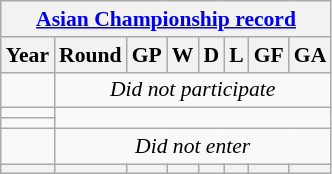<table class="wikitable" style="text-align: center;font-size:90%;">
<tr>
<th colspan=8><a href='#'>Asian Championship record</a></th>
</tr>
<tr>
<th>Year</th>
<th>Round</th>
<th>GP</th>
<th>W</th>
<th>D</th>
<th>L</th>
<th>GF</th>
<th>GA</th>
</tr>
<tr>
<td></td>
<td colspan=7 style="text-align:center;"><em>Did not participate</em></td>
</tr>
<tr>
<td></td>
<td colspan=7 rowspan=2></td>
</tr>
<tr>
<td></td>
</tr>
<tr>
<td></td>
<td colspan=7 style="text-align:center;"><em>Did not enter</em></td>
</tr>
<tr>
<th></th>
<th></th>
<th></th>
<th></th>
<th></th>
<th></th>
<th></th>
<th></th>
</tr>
</table>
